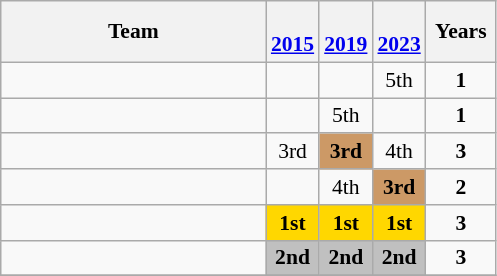<table class="wikitable" style="text-align:center; font-size:90%">
<tr>
<th width=170>Team</th>
<th width=25><br><a href='#'>2015</a></th>
<th width=25><br><a href='#'>2019</a></th>
<th width=25><br><a href='#'>2023</a></th>
<th width=40>Years</th>
</tr>
<tr>
<td align=left></td>
<td></td>
<td></td>
<td>5th</td>
<td><strong>1</strong></td>
</tr>
<tr>
<td align=left></td>
<td></td>
<td>5th</td>
<td></td>
<td><strong>1</strong></td>
</tr>
<tr>
<td align=left></td>
<td>3rd</td>
<td bgcolor=cc9966><strong>3rd</strong></td>
<td>4th</td>
<td><strong>3</strong></td>
</tr>
<tr>
<td align=left></td>
<td></td>
<td>4th</td>
<td bgcolor=cc9966><strong>3rd</strong></td>
<td><strong>2</strong></td>
</tr>
<tr>
<td align=left></td>
<td bgcolor=gold><strong>1st</strong></td>
<td bgcolor=gold><strong>1st</strong></td>
<td bgcolor=gold><strong>1st</strong></td>
<td><strong>3</strong></td>
</tr>
<tr>
<td align=left></td>
<td bgcolor=silver><strong>2nd</strong></td>
<td bgcolor=silver><strong>2nd</strong></td>
<td bgcolor=silver><strong>2nd</strong></td>
<td><strong>3</strong></td>
</tr>
<tr>
</tr>
</table>
